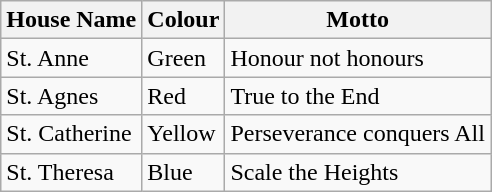<table class="wikitable">
<tr>
<th>House Name</th>
<th>Colour</th>
<th>Motto</th>
</tr>
<tr>
<td>St. Anne</td>
<td>Green</td>
<td>Honour not honours</td>
</tr>
<tr>
<td>St. Agnes</td>
<td>Red</td>
<td>True to the End</td>
</tr>
<tr>
<td>St. Catherine</td>
<td>Yellow</td>
<td>Perseverance conquers All</td>
</tr>
<tr>
<td>St. Theresa</td>
<td>Blue</td>
<td>Scale the Heights</td>
</tr>
</table>
